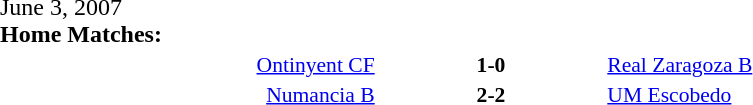<table width=100% cellspacing=1>
<tr>
<th width=20%></th>
<th width=12%></th>
<th width=20%></th>
<th></th>
</tr>
<tr>
<td>June 3, 2007<br><strong>Home Matches:</strong></td>
</tr>
<tr style=font-size:90%>
<td align=right><a href='#'>Ontinyent CF</a></td>
<td align=center><strong>1-0</strong></td>
<td><a href='#'>Real Zaragoza B</a></td>
</tr>
<tr style=font-size:90%>
<td align=right><a href='#'>Numancia B</a></td>
<td align=center><strong>2-2</strong></td>
<td><a href='#'>UM Escobedo</a></td>
</tr>
</table>
